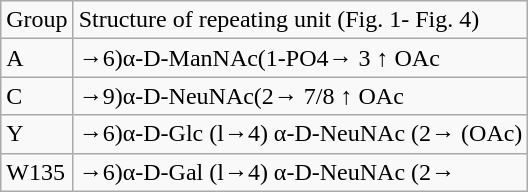<table class="wikitable" border="1">
<tr>
<td>Group</td>
<td>Structure of repeating unit (Fig. 1- Fig. 4)</td>
</tr>
<tr>
<td>A</td>
<td>→6)α-D-ManNAc(1-PO4→ 3 ↑ OAc</td>
</tr>
<tr>
<td>C</td>
<td>→9)α-D-NeuNAc(2→ 7/8 ↑ OAc</td>
</tr>
<tr>
<td>Y</td>
<td>→6)α-D-Glc (l→4) α-D-NeuNAc (2→ (OAc)</td>
</tr>
<tr>
<td>W135</td>
<td>→6)α-D-Gal (l→4) α-D-NeuNAc (2→</td>
</tr>
</table>
